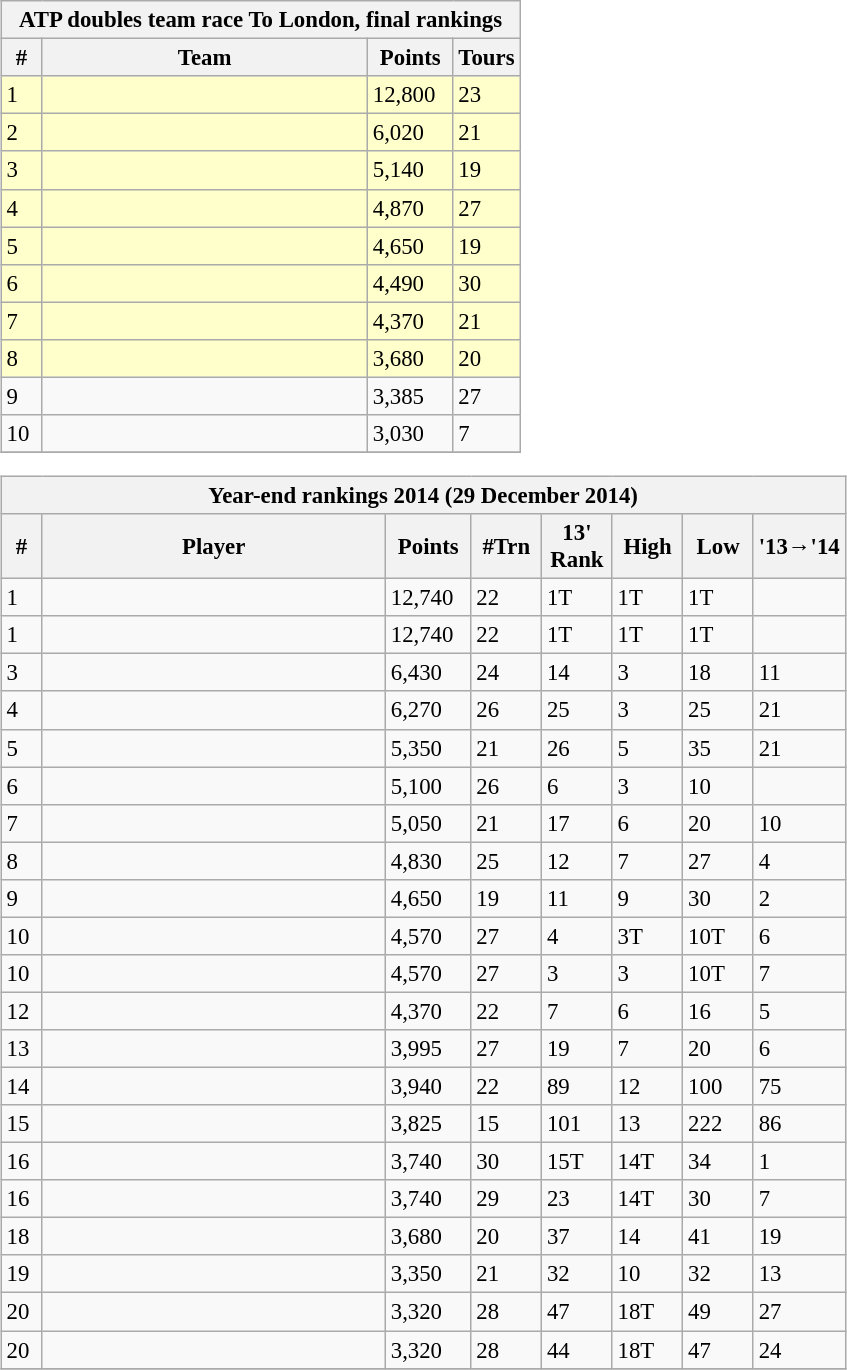<table>
<tr valign="top">
<td><br><table class="wikitable" style="font-size:95%">
<tr>
<th colspan="5">ATP doubles team race To London, final rankings </th>
</tr>
<tr>
<th width="20">#</th>
<th width="210">Team</th>
<th width="50">Points</th>
<th width="20">Tours</th>
</tr>
<tr>
<td bgcolor=#ffffcc>1</td>
<td bgcolor=#ffffcc align="left"><br></td>
<td bgcolor=#ffffcc>12,800</td>
<td bgcolor=#ffffcc>23</td>
</tr>
<tr>
<td bgcolor=#ffffcc>2</td>
<td bgcolor=#ffffcc align="left"><br></td>
<td bgcolor=#ffffcc>6,020</td>
<td bgcolor=#ffffcc>21</td>
</tr>
<tr>
<td bgcolor=#ffffcc>3</td>
<td bgcolor=#ffffcc align="left"><br></td>
<td bgcolor=#ffffcc>5,140</td>
<td bgcolor=#ffffcc>19</td>
</tr>
<tr>
<td bgcolor=#ffffcc>4</td>
<td bgcolor=#ffffcc align="left"><br></td>
<td bgcolor=#ffffcc>4,870</td>
<td bgcolor=#ffffcc>27</td>
</tr>
<tr>
<td bgcolor=#ffffcc>5</td>
<td bgcolor=#ffffcc align="left"><br></td>
<td bgcolor=#ffffcc>4,650</td>
<td bgcolor=#ffffcc>19</td>
</tr>
<tr>
<td bgcolor=#ffffcc>6</td>
<td bgcolor=#ffffcc align="left"><br></td>
<td bgcolor=#ffffcc>4,490</td>
<td bgcolor=#ffffcc>30</td>
</tr>
<tr>
<td bgcolor=#ffffcc>7</td>
<td bgcolor=#ffffcc align="left"><br></td>
<td bgcolor=#ffffcc>4,370</td>
<td bgcolor=#ffffcc>21</td>
</tr>
<tr>
<td bgcolor=#ffffcc>8</td>
<td bgcolor=#ffffcc align="left"><br></td>
<td bgcolor=#ffffcc>3,680</td>
<td bgcolor=#ffffcc>20</td>
</tr>
<tr>
<td>9</td>
<td align="left"><br></td>
<td>3,385</td>
<td>27</td>
</tr>
<tr>
<td>10</td>
<td align="left"><br></td>
<td>3,030</td>
<td>7</td>
</tr>
<tr>
</tr>
</table>

<table class="wikitable" style="font-size:95%">
<tr>
<th colspan=8>Year-end rankings 2014 (29 December 2014)</th>
</tr>
<tr>
<th width=20>#</th>
<th width=222>Player</th>
<th width=50>Points</th>
<th width=40>#Trn</th>
<th width=40>13' Rank</th>
<th width=40>High</th>
<th width=40>Low</th>
<th width=50>'13→'14</th>
</tr>
<tr>
<td>1</td>
<td align=left></td>
<td>12,740</td>
<td>22</td>
<td>1T</td>
<td>1T</td>
<td>1T</td>
<td></td>
</tr>
<tr>
<td>1</td>
<td align=left></td>
<td>12,740</td>
<td>22</td>
<td>1T</td>
<td>1T</td>
<td>1T</td>
<td></td>
</tr>
<tr>
<td>3</td>
<td align=left></td>
<td>6,430</td>
<td>24</td>
<td>14</td>
<td>3</td>
<td>18</td>
<td> 11</td>
</tr>
<tr>
<td>4</td>
<td align=left></td>
<td>6,270</td>
<td>26</td>
<td>25</td>
<td>3</td>
<td>25</td>
<td> 21</td>
</tr>
<tr>
<td>5</td>
<td align=left></td>
<td>5,350</td>
<td>21</td>
<td>26</td>
<td>5</td>
<td>35</td>
<td> 21</td>
</tr>
<tr>
<td>6</td>
<td align=left></td>
<td>5,100</td>
<td>26</td>
<td>6</td>
<td>3</td>
<td>10</td>
<td></td>
</tr>
<tr>
<td>7</td>
<td align=left></td>
<td>5,050</td>
<td>21</td>
<td>17</td>
<td>6</td>
<td>20</td>
<td> 10</td>
</tr>
<tr>
<td>8</td>
<td align=left></td>
<td>4,830</td>
<td>25</td>
<td>12</td>
<td>7</td>
<td>27</td>
<td> 4</td>
</tr>
<tr>
<td>9</td>
<td align=left></td>
<td>4,650</td>
<td>19</td>
<td>11</td>
<td>9</td>
<td>30</td>
<td> 2</td>
</tr>
<tr>
<td>10</td>
<td align=left></td>
<td>4,570</td>
<td>27</td>
<td>4</td>
<td>3T</td>
<td>10T</td>
<td> 6</td>
</tr>
<tr>
<td>10</td>
<td align=left></td>
<td>4,570</td>
<td>27</td>
<td>3</td>
<td>3</td>
<td>10T</td>
<td> 7</td>
</tr>
<tr>
<td>12</td>
<td align=left></td>
<td>4,370</td>
<td>22</td>
<td>7</td>
<td>6</td>
<td>16</td>
<td> 5</td>
</tr>
<tr>
<td>13</td>
<td align=left></td>
<td>3,995</td>
<td>27</td>
<td>19</td>
<td>7</td>
<td>20</td>
<td> 6</td>
</tr>
<tr>
<td>14</td>
<td align=left></td>
<td>3,940</td>
<td>22</td>
<td>89</td>
<td>12</td>
<td>100</td>
<td> 75</td>
</tr>
<tr>
<td>15</td>
<td align=left></td>
<td>3,825</td>
<td>15</td>
<td>101</td>
<td>13</td>
<td>222</td>
<td> 86</td>
</tr>
<tr>
<td>16</td>
<td align=left></td>
<td>3,740</td>
<td>30</td>
<td>15T</td>
<td>14T</td>
<td>34</td>
<td> 1</td>
</tr>
<tr>
<td>16</td>
<td align=left></td>
<td>3,740</td>
<td>29</td>
<td>23</td>
<td>14T</td>
<td>30</td>
<td> 7</td>
</tr>
<tr>
<td>18</td>
<td align=left></td>
<td>3,680</td>
<td>20</td>
<td>37</td>
<td>14</td>
<td>41</td>
<td> 19</td>
</tr>
<tr>
<td>19</td>
<td align=left></td>
<td>3,350</td>
<td>21</td>
<td>32</td>
<td>10</td>
<td>32</td>
<td> 13</td>
</tr>
<tr>
<td>20</td>
<td align=left></td>
<td>3,320</td>
<td>28</td>
<td>47</td>
<td>18T</td>
<td>49</td>
<td> 27</td>
</tr>
<tr>
<td>20</td>
<td align=left></td>
<td>3,320</td>
<td>28</td>
<td>44</td>
<td>18T</td>
<td>47</td>
<td> 24</td>
</tr>
<tr>
</tr>
</table>
</td>
</tr>
</table>
